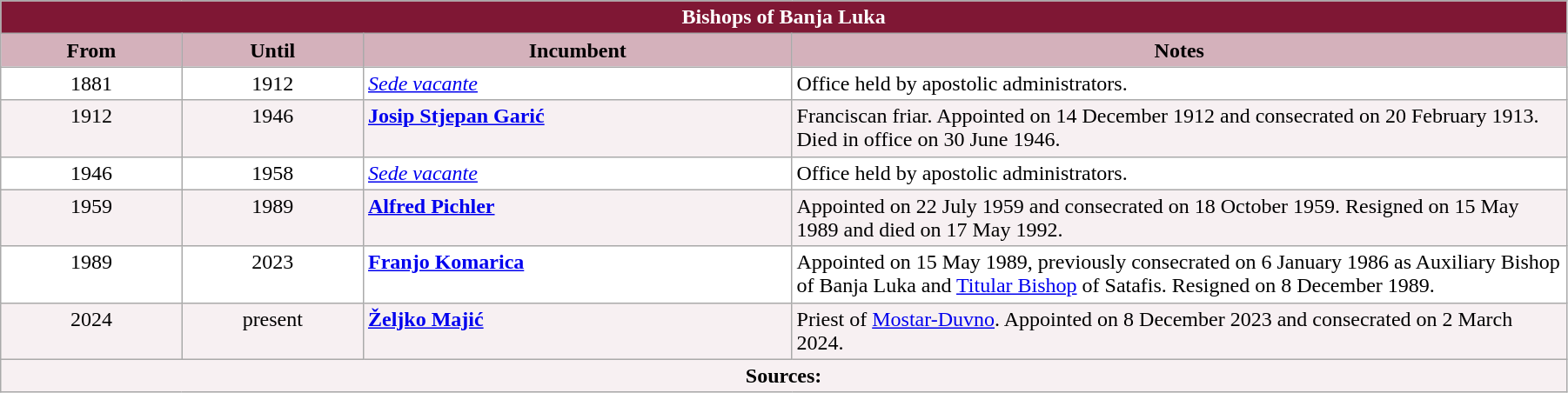<table class="wikitable" style="width:95%; border:1">
<tr>
<th colspan="4" style="background-color: #7F1734; color: white;">Bishops of Banja Luka</th>
</tr>
<tr>
<th style="background-color: #D4B1BB; width: 11%;">From</th>
<th style="background-color: #D4B1BB; width: 11%;">Until</th>
<th style="background-color: #D4B1BB; width: 26%;">Incumbent</th>
<th style="background-color: #D4B1BB; width: 47%;">Notes</th>
</tr>
<tr valign="top" style="background-color: white;">
<td style="text-align: center;">1881</td>
<td style="text-align: center;">1912</td>
<td><em><a href='#'>Sede vacante</a></em></td>
<td>Office held by apostolic administrators.</td>
</tr>
<tr valign="top" style="background-color: #F7F0F2;">
<td style="text-align: center;">1912</td>
<td style="text-align: center;">1946</td>
<td><strong><a href='#'>Josip Stjepan Garić</a></strong></td>
<td>Franciscan friar. Appointed on 14 December 1912 and consecrated on 20 February 1913. Died in office on 30 June 1946.</td>
</tr>
<tr valign="top" style="background-color: white;">
<td style="text-align: center;">1946</td>
<td style="text-align: center;">1958</td>
<td><em><a href='#'>Sede vacante</a></em></td>
<td>Office held by apostolic administrators.</td>
</tr>
<tr valign="top" style="background-color: #F7F0F2;">
<td style="text-align: center;">1959</td>
<td style="text-align: center;">1989</td>
<td><strong><a href='#'>Alfred Pichler</a></strong></td>
<td>Appointed on 22 July 1959 and consecrated on 18 October 1959. Resigned on 15 May 1989 and died on 17 May 1992.</td>
</tr>
<tr valign="top" style="background-color: white;">
<td style="text-align: center;">1989</td>
<td style="text-align: center;">2023</td>
<td><strong><a href='#'>Franjo Komarica</a></strong></td>
<td>Appointed on 15 May 1989, previously consecrated on 6 January 1986 as Auxiliary Bishop of Banja Luka and <a href='#'>Titular Bishop</a> of Satafis. Resigned on 8 December 1989.</td>
</tr>
<tr valign="top" style="background-color: #F7F0F2;">
<td style="text-align: center;">2024</td>
<td style="text-align: center;">present</td>
<td><strong><a href='#'>Željko Majić</a></strong></td>
<td>Priest of <a href='#'>Mostar-Duvno</a>. Appointed on 8 December 2023 and consecrated on 2 March 2024.</td>
</tr>
<tr valign="top" style="background-color: #F7F0F2;">
<td colspan="5" style="text-align: center;"><strong>Sources:</strong></td>
</tr>
</table>
